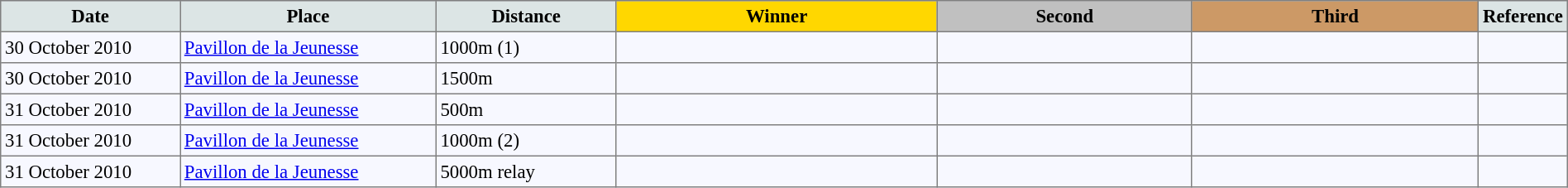<table bgcolor="#f7f8ff" cellpadding="3" cellspacing="0" border="1" style="font-size: 95%; border: gray solid 1px; border-collapse: collapse;">
<tr bgcolor="#CCCCCC">
<td align="center" bgcolor="#DCE5E5" width="150"><strong>Date</strong></td>
<td align="center" bgcolor="#DCE5E5" width="220"><strong>Place</strong></td>
<td align="center" bgcolor="#DCE5E5" width="150"><strong>Distance</strong></td>
<td align="center" bgcolor="gold" width="280"><strong>Winner</strong></td>
<td align="center" bgcolor="silver" width="220"><strong>Second</strong></td>
<td align="center" bgcolor="CC9966" width="250"><strong>Third</strong></td>
<td align="center" bgcolor="#DCE5E5" width="30"><strong>Reference</strong></td>
</tr>
<tr align="left">
<td>30 October 2010</td>
<td><a href='#'>Pavillon de la Jeunesse</a></td>
<td>1000m (1)</td>
<td></td>
<td></td>
<td></td>
<td></td>
</tr>
<tr align="left">
<td>30 October 2010</td>
<td><a href='#'>Pavillon de la Jeunesse</a></td>
<td>1500m</td>
<td></td>
<td></td>
<td></td>
<td></td>
</tr>
<tr align="left">
<td>31 October 2010</td>
<td><a href='#'>Pavillon de la Jeunesse</a></td>
<td>500m</td>
<td></td>
<td></td>
<td></td>
<td></td>
</tr>
<tr align="left">
<td>31 October 2010</td>
<td><a href='#'>Pavillon de la Jeunesse</a></td>
<td>1000m (2)</td>
<td></td>
<td></td>
<td></td>
<td></td>
</tr>
<tr align="left">
<td>31 October 2010</td>
<td><a href='#'>Pavillon de la Jeunesse</a></td>
<td>5000m relay</td>
<td></td>
<td></td>
<td></td>
<td></td>
</tr>
</table>
